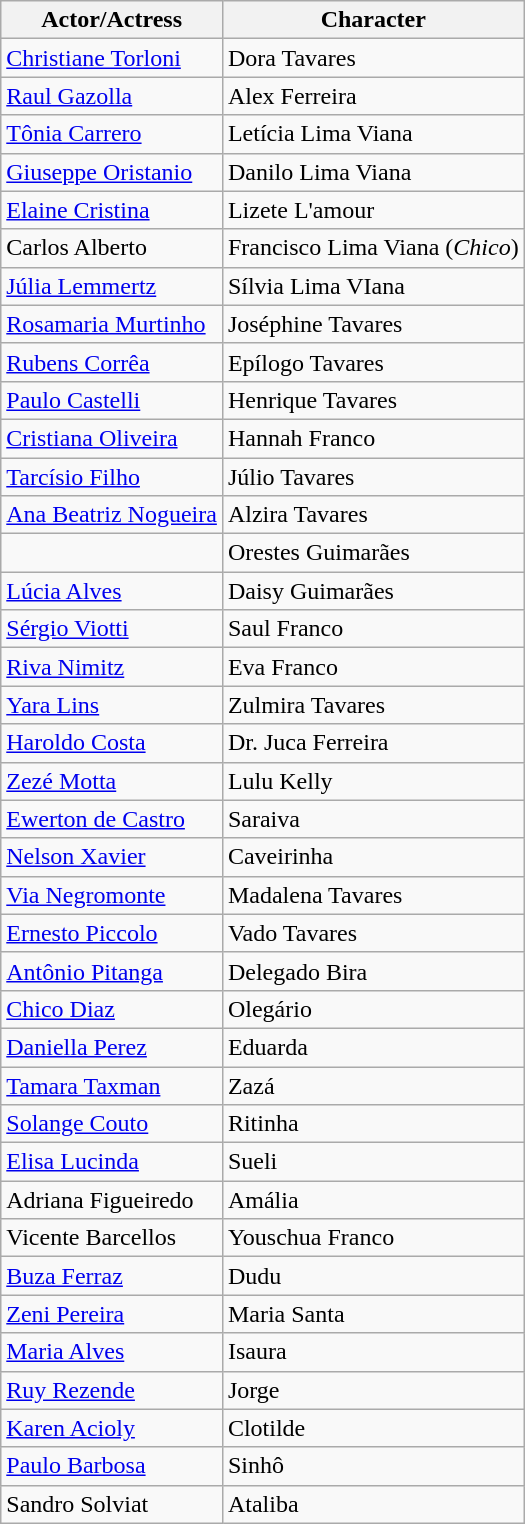<table class="wikitable">
<tr>
<th>Actor/Actress</th>
<th>Character</th>
</tr>
<tr>
<td><a href='#'>Christiane Torloni</a></td>
<td>Dora Tavares</td>
</tr>
<tr>
<td><a href='#'>Raul Gazolla</a></td>
<td>Alex Ferreira</td>
</tr>
<tr>
<td><a href='#'>Tônia Carrero</a></td>
<td>Letícia Lima Viana</td>
</tr>
<tr>
<td><a href='#'>Giuseppe Oristanio</a></td>
<td>Danilo Lima Viana</td>
</tr>
<tr>
<td><a href='#'>Elaine Cristina</a></td>
<td>Lizete L'amour</td>
</tr>
<tr>
<td>Carlos Alberto</td>
<td>Francisco Lima Viana (<em>Chico</em>)</td>
</tr>
<tr>
<td><a href='#'>Júlia Lemmertz</a></td>
<td>Sílvia Lima VIana</td>
</tr>
<tr>
<td><a href='#'>Rosamaria Murtinho</a></td>
<td>Joséphine Tavares</td>
</tr>
<tr>
<td><a href='#'>Rubens Corrêa</a></td>
<td>Epílogo Tavares</td>
</tr>
<tr>
<td><a href='#'>Paulo Castelli</a></td>
<td>Henrique Tavares</td>
</tr>
<tr>
<td><a href='#'>Cristiana Oliveira</a></td>
<td>Hannah Franco</td>
</tr>
<tr>
<td><a href='#'>Tarcísio Filho</a></td>
<td>Júlio Tavares</td>
</tr>
<tr>
<td><a href='#'>Ana Beatriz Nogueira</a></td>
<td>Alzira Tavares</td>
</tr>
<tr>
<td></td>
<td>Orestes Guimarães</td>
</tr>
<tr>
<td><a href='#'>Lúcia Alves</a></td>
<td>Daisy Guimarães</td>
</tr>
<tr>
<td><a href='#'>Sérgio Viotti</a></td>
<td>Saul Franco</td>
</tr>
<tr>
<td><a href='#'>Riva Nimitz</a></td>
<td>Eva Franco</td>
</tr>
<tr>
<td><a href='#'>Yara Lins</a></td>
<td>Zulmira Tavares</td>
</tr>
<tr>
<td><a href='#'>Haroldo Costa</a></td>
<td>Dr. Juca Ferreira</td>
</tr>
<tr>
<td><a href='#'>Zezé Motta</a></td>
<td>Lulu Kelly</td>
</tr>
<tr>
<td><a href='#'>Ewerton de Castro</a></td>
<td>Saraiva</td>
</tr>
<tr>
<td><a href='#'>Nelson Xavier</a></td>
<td>Caveirinha</td>
</tr>
<tr>
<td><a href='#'>Via Negromonte</a></td>
<td>Madalena Tavares</td>
</tr>
<tr>
<td><a href='#'>Ernesto Piccolo</a></td>
<td>Vado Tavares</td>
</tr>
<tr>
<td><a href='#'>Antônio Pitanga</a></td>
<td>Delegado Bira</td>
</tr>
<tr>
<td><a href='#'>Chico Diaz</a></td>
<td>Olegário</td>
</tr>
<tr>
<td><a href='#'>Daniella Perez</a></td>
<td>Eduarda</td>
</tr>
<tr>
<td><a href='#'>Tamara Taxman</a></td>
<td>Zazá</td>
</tr>
<tr>
<td><a href='#'>Solange Couto</a></td>
<td>Ritinha</td>
</tr>
<tr>
<td><a href='#'>Elisa Lucinda</a></td>
<td>Sueli</td>
</tr>
<tr>
<td>Adriana Figueiredo</td>
<td>Amália</td>
</tr>
<tr>
<td>Vicente Barcellos</td>
<td>Youschua Franco</td>
</tr>
<tr>
<td><a href='#'>Buza Ferraz</a></td>
<td>Dudu</td>
</tr>
<tr>
<td><a href='#'>Zeni Pereira</a></td>
<td>Maria Santa</td>
</tr>
<tr>
<td><a href='#'>Maria Alves</a></td>
<td>Isaura</td>
</tr>
<tr>
<td><a href='#'>Ruy Rezende</a></td>
<td>Jorge</td>
</tr>
<tr>
<td><a href='#'>Karen Acioly</a></td>
<td>Clotilde</td>
</tr>
<tr>
<td><a href='#'>Paulo Barbosa</a></td>
<td>Sinhô</td>
</tr>
<tr>
<td>Sandro Solviat</td>
<td>Ataliba</td>
</tr>
</table>
